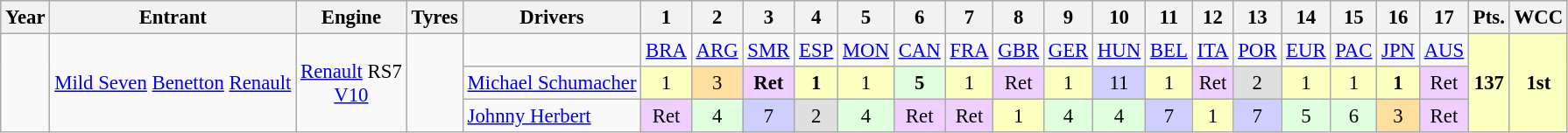<table class="wikitable" style="text-align:center; font-size:95%">
<tr>
<th>Year</th>
<th>Entrant</th>
<th>Engine</th>
<th>Tyres</th>
<th>Drivers</th>
<th>1</th>
<th>2</th>
<th>3</th>
<th>4</th>
<th>5</th>
<th>6</th>
<th>7</th>
<th>8</th>
<th>9</th>
<th>10</th>
<th>11</th>
<th>12</th>
<th>13</th>
<th>14</th>
<th>15</th>
<th>16</th>
<th>17</th>
<th>Pts.</th>
<th>WCC</th>
</tr>
<tr>
<td rowspan="3"></td>
<td rowspan="3"><a href='#'>Mild Seven</a> <a href='#'>Benetton</a> <a href='#'>Renault</a></td>
<td rowspan="3"><a href='#'>Renault</a> RS7<br><a href='#'>V10</a></td>
<td rowspan="3"></td>
<td></td>
<td><a href='#'>BRA</a></td>
<td><a href='#'>ARG</a></td>
<td><a href='#'>SMR</a></td>
<td><a href='#'>ESP</a></td>
<td><a href='#'>MON</a></td>
<td><a href='#'>CAN</a></td>
<td><a href='#'>FRA</a></td>
<td><a href='#'>GBR</a></td>
<td><a href='#'>GER</a></td>
<td><a href='#'>HUN</a></td>
<td><a href='#'>BEL</a></td>
<td><a href='#'>ITA</a></td>
<td><a href='#'>POR</a></td>
<td><a href='#'>EUR</a></td>
<td><a href='#'>PAC</a></td>
<td><a href='#'>JPN</a></td>
<td><a href='#'>AUS</a></td>
<td rowspan="3" style="background:#FBFFBF;"><strong>137</strong></td>
<td rowspan="3" style="background:#FBFFBF;"><strong>1st</strong></td>
</tr>
<tr>
<td align="left"><a href='#'>Michael Schumacher</a></td>
<td style="background:#FBFFBF;">1</td>
<td style="background:#FFDF9F;">3</td>
<td style="background:#EFCFFF;"><strong>Ret</strong></td>
<td style="background:#FBFFBF;"><strong>1</strong></td>
<td style="background:#FBFFBF;">1</td>
<td style="background:#DFFFDF;"><strong>5</strong></td>
<td style="background:#FBFFBF;">1</td>
<td style="background:#EFCFFF;">Ret</td>
<td style="background:#FBFFBF;">1</td>
<td style="background:#CFCFFF;">11</td>
<td style="background:#FBFFBF;">1</td>
<td style="background:#EFCFFF;">Ret</td>
<td style="background:#DFDFDF;">2</td>
<td style="background:#FBFFBF;">1</td>
<td style="background:#FBFFBF;">1</td>
<td style="background:#FBFFBF;"><strong>1</strong></td>
<td style="background:#EFCFFF;">Ret</td>
</tr>
<tr>
<td align="left"><a href='#'>Johnny Herbert</a></td>
<td style="background:#EFCFFF;">Ret</td>
<td style="background:#DFFFDF;">4</td>
<td style="background:#CFCFFF;">7</td>
<td style="background:#DFDFDF;">2</td>
<td style="background:#DFFFDF;">4</td>
<td style="background:#EFCFFF;">Ret</td>
<td style="background:#EFCFFF;">Ret</td>
<td style="background:#FBFFBF;">1</td>
<td style="background:#DFFFDF;">4</td>
<td style="background:#DFFFDF;">4</td>
<td style="background:#CFCFFF;">7</td>
<td style="background:#FBFFBF;">1</td>
<td style="background:#CFCFFF;">7</td>
<td style="background:#DFFFDF;">5</td>
<td style="background:#DFFFDF;">6</td>
<td style="background:#FFDF9F;">3</td>
<td style="background:#EFCFFF;">Ret</td>
</tr>
</table>
